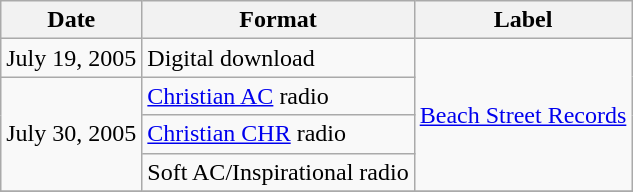<table class="wikitable sortable plainrowheaders">
<tr>
<th scope="col">Date</th>
<th scope="col">Format</th>
<th scope="col">Label</th>
</tr>
<tr>
<td>July 19, 2005</td>
<td>Digital download</td>
<td rowspan="4"><a href='#'>Beach Street Records</a></td>
</tr>
<tr>
<td rowspan="3">July 30, 2005</td>
<td><a href='#'>Christian AC</a> radio</td>
</tr>
<tr>
<td><a href='#'>Christian CHR</a> radio</td>
</tr>
<tr>
<td>Soft AC/Inspirational radio</td>
</tr>
<tr>
</tr>
</table>
